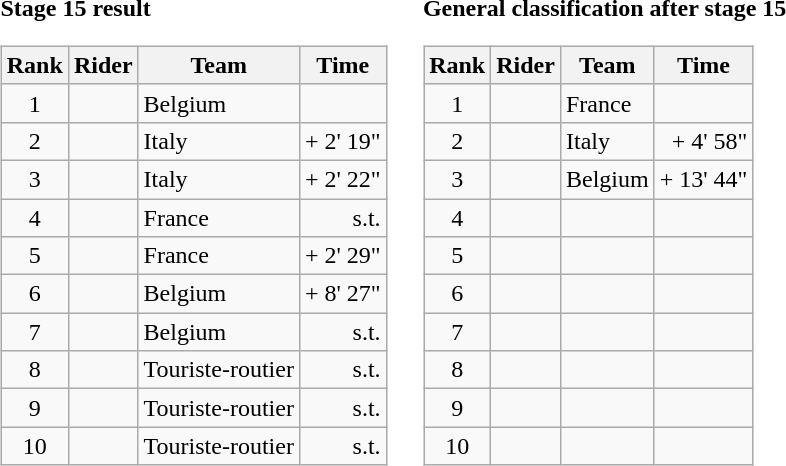<table>
<tr>
<td><strong>Stage 15 result</strong><br><table class="wikitable">
<tr>
<th scope="col">Rank</th>
<th scope="col">Rider</th>
<th scope="col">Team</th>
<th scope="col">Time</th>
</tr>
<tr>
<td style="text-align:center;">1</td>
<td></td>
<td>Belgium</td>
<td style="text-align:right;"></td>
</tr>
<tr>
<td style="text-align:center;">2</td>
<td></td>
<td>Italy</td>
<td style="text-align:right;">+ 2' 19"</td>
</tr>
<tr>
<td style="text-align:center;">3</td>
<td></td>
<td>Italy</td>
<td style="text-align:right;">+ 2' 22"</td>
</tr>
<tr>
<td style="text-align:center;">4</td>
<td></td>
<td>France</td>
<td style="text-align:right;">s.t.</td>
</tr>
<tr>
<td style="text-align:center;">5</td>
<td></td>
<td>France</td>
<td style="text-align:right;">+ 2' 29"</td>
</tr>
<tr>
<td style="text-align:center;">6</td>
<td></td>
<td>Belgium</td>
<td style="text-align:right;">+ 8' 27"</td>
</tr>
<tr>
<td style="text-align:center;">7</td>
<td></td>
<td>Belgium</td>
<td style="text-align:right;">s.t.</td>
</tr>
<tr>
<td style="text-align:center;">8</td>
<td></td>
<td>Touriste-routier</td>
<td style="text-align:right;">s.t.</td>
</tr>
<tr>
<td style="text-align:center;">9</td>
<td></td>
<td>Touriste-routier</td>
<td style="text-align:right;">s.t.</td>
</tr>
<tr>
<td style="text-align:center;">10</td>
<td></td>
<td>Touriste-routier</td>
<td style="text-align:right;">s.t.</td>
</tr>
</table>
</td>
<td></td>
<td><strong>General classification after stage 15</strong><br><table class="wikitable">
<tr>
<th scope="col">Rank</th>
<th scope="col">Rider</th>
<th scope="col">Team</th>
<th scope="col">Time</th>
</tr>
<tr>
<td style="text-align:center;">1</td>
<td></td>
<td>France</td>
<td style="text-align:right;"></td>
</tr>
<tr>
<td style="text-align:center;">2</td>
<td></td>
<td>Italy</td>
<td style="text-align:right;">+ 4' 58"</td>
</tr>
<tr>
<td style="text-align:center;">3</td>
<td></td>
<td>Belgium</td>
<td style="text-align:right;">+ 13' 44"</td>
</tr>
<tr>
<td style="text-align:center;">4</td>
<td></td>
<td></td>
<td></td>
</tr>
<tr>
<td style="text-align:center;">5</td>
<td></td>
<td></td>
<td></td>
</tr>
<tr>
<td style="text-align:center;">6</td>
<td></td>
<td></td>
<td></td>
</tr>
<tr>
<td style="text-align:center;">7</td>
<td></td>
<td></td>
<td></td>
</tr>
<tr>
<td style="text-align:center;">8</td>
<td></td>
<td></td>
<td></td>
</tr>
<tr>
<td style="text-align:center;">9</td>
<td></td>
<td></td>
<td></td>
</tr>
<tr>
<td style="text-align:center;">10</td>
<td></td>
<td></td>
<td></td>
</tr>
</table>
</td>
</tr>
</table>
